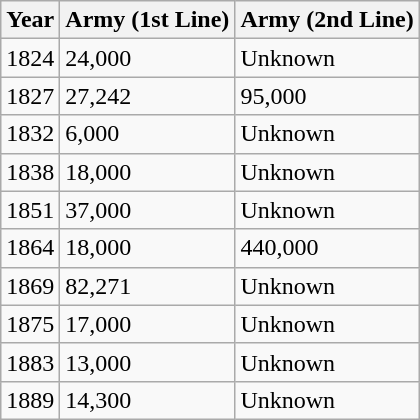<table class="wikitable"  style="float:left; margin-left:10px;">
<tr>
<th>Year</th>
<th>Army (1st Line)</th>
<th>Army (2nd Line)</th>
</tr>
<tr>
<td>1824</td>
<td>24,000</td>
<td>Unknown</td>
</tr>
<tr>
<td>1827</td>
<td>27,242</td>
<td>95,000</td>
</tr>
<tr>
<td>1832</td>
<td>6,000</td>
<td>Unknown</td>
</tr>
<tr>
<td>1838</td>
<td>18,000</td>
<td>Unknown</td>
</tr>
<tr>
<td>1851</td>
<td>37,000</td>
<td>Unknown</td>
</tr>
<tr>
<td>1864</td>
<td>18,000</td>
<td>440,000</td>
</tr>
<tr>
<td>1869</td>
<td>82,271</td>
<td>Unknown</td>
</tr>
<tr>
<td>1875</td>
<td>17,000</td>
<td>Unknown</td>
</tr>
<tr>
<td>1883</td>
<td>13,000</td>
<td>Unknown</td>
</tr>
<tr>
<td>1889</td>
<td>14,300</td>
<td>Unknown</td>
</tr>
</table>
